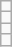<table class="wikitable">
<tr>
<td></td>
</tr>
<tr>
<td></td>
</tr>
<tr>
<td></td>
</tr>
<tr>
<td></td>
</tr>
</table>
